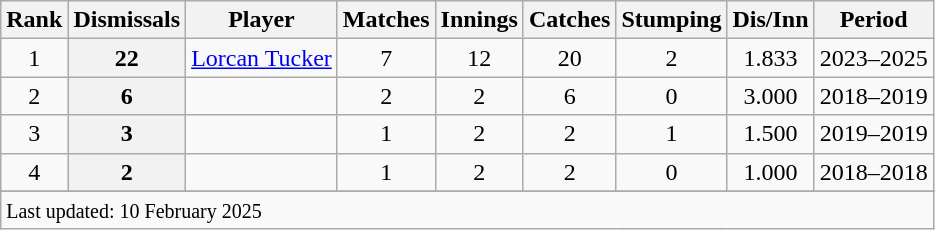<table class="wikitable plainrowheaders sortable">
<tr>
<th scope=col>Rank</th>
<th scope=col>Dismissals</th>
<th scope=col>Player</th>
<th scope=col>Matches</th>
<th scope=col>Innings</th>
<th scope=col>Catches</th>
<th scope=col>Stumping</th>
<th scope=col>Dis/Inn</th>
<th scope=col>Period</th>
</tr>
<tr>
<td align=center>1</td>
<th scope=row style=text-align:center;>22</th>
<td><a href='#'>Lorcan Tucker</a></td>
<td align=center>7</td>
<td align=center>12</td>
<td align=center>20</td>
<td align=center>2</td>
<td align=center>1.833</td>
<td>2023–2025</td>
</tr>
<tr>
<td align=center>2</td>
<th scope=row style=text-align:center;>6</th>
<td></td>
<td align=center>2</td>
<td align=center>2</td>
<td align=center>6</td>
<td align=center>0</td>
<td align=center>3.000</td>
<td>2018–2019</td>
</tr>
<tr>
<td align=center>3</td>
<th scope=row style=text-align:center;>3</th>
<td></td>
<td align=center>1</td>
<td align=center>2</td>
<td align=center>2</td>
<td align=center>1</td>
<td align=center>1.500</td>
<td>2019–2019</td>
</tr>
<tr>
<td align=center>4</td>
<th scope=row style=text-align:center;>2</th>
<td></td>
<td align=center>1</td>
<td align=center>2</td>
<td align=center>2</td>
<td align=center>0</td>
<td align=center>1.000</td>
<td>2018–2018</td>
</tr>
<tr>
</tr>
<tr class=sortbottom>
<td colspan=9><small>Last updated: 10 February 2025</small></td>
</tr>
</table>
